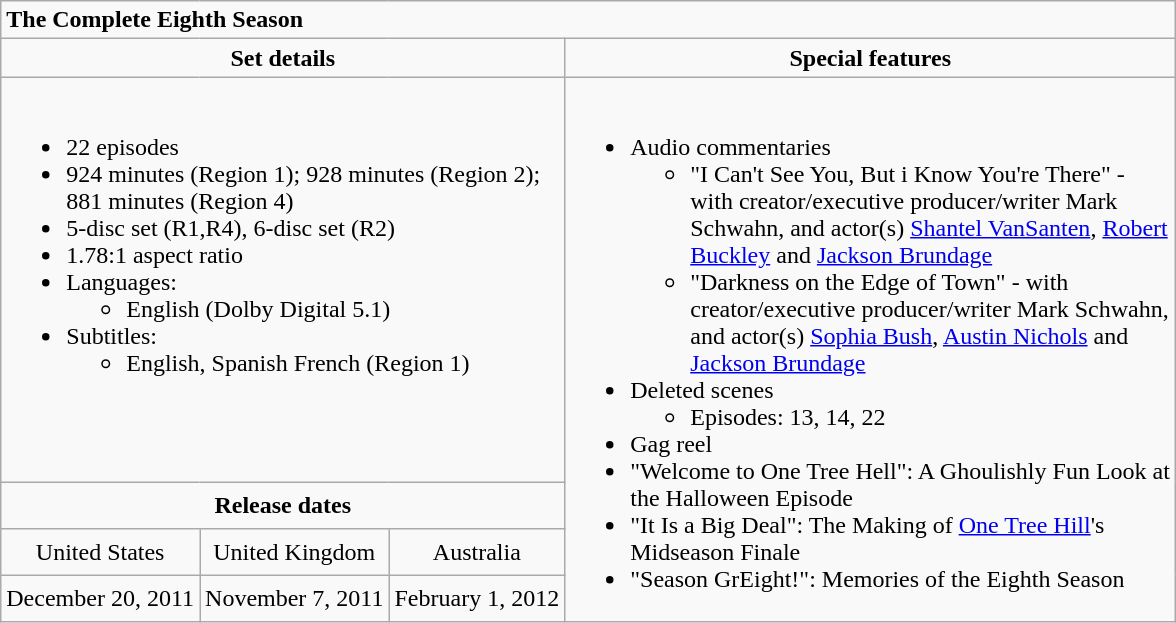<table class="wikitable">
<tr>
<td colspan="6"><strong>The Complete Eighth Season</strong></td>
</tr>
<tr style="text-align:center;">
<td style="width:300px;" colspan="3"><strong>Set details</strong></td>
<td style="width:400px; "><strong>Special features</strong></td>
</tr>
<tr valign="top">
<td colspan="3"  style="text-align:left; width:300px;"><br><ul><li>22 episodes</li><li>924 minutes (Region 1); 928 minutes (Region 2); 881 minutes (Region 4)</li><li>5-disc set (R1,R4), 6-disc set (R2)</li><li>1.78:1 aspect ratio</li><li>Languages:<ul><li>English (Dolby Digital 5.1)</li></ul></li><li>Subtitles:<ul><li>English, Spanish French (Region 1)</li></ul></li></ul></td>
<td rowspan="4"  style="text-align:left; width:400px;"><br><ul><li>Audio commentaries<ul><li>"I Can't See You, But i Know You're There" - with creator/executive producer/writer Mark Schwahn, and actor(s) <a href='#'>Shantel VanSanten</a>, <a href='#'>Robert Buckley</a> and <a href='#'>Jackson Brundage</a></li><li>"Darkness on the Edge of Town" - with creator/executive producer/writer Mark Schwahn, and actor(s) <a href='#'>Sophia Bush</a>, <a href='#'>Austin Nichols</a> and <a href='#'>Jackson Brundage</a></li></ul></li><li>Deleted scenes<ul><li>Episodes: 13, 14, 22</li></ul></li><li>Gag reel</li><li>"Welcome to One Tree Hell": A Ghoulishly Fun Look at the Halloween Episode</li><li>"It Is a Big Deal": The Making of <a href='#'>One Tree Hill</a>'s Midseason Finale</li><li>"Season GrEight!": Memories of the Eighth Season</li></ul></td>
</tr>
<tr>
<td colspan="3" style="text-align:center;"><strong>Release dates</strong></td>
</tr>
<tr style="text-align:center;">
<td>United States</td>
<td>United Kingdom</td>
<td>Australia</td>
</tr>
<tr style="text-align:center;">
<td>December 20, 2011</td>
<td>November 7, 2011</td>
<td>February 1, 2012</td>
</tr>
</table>
